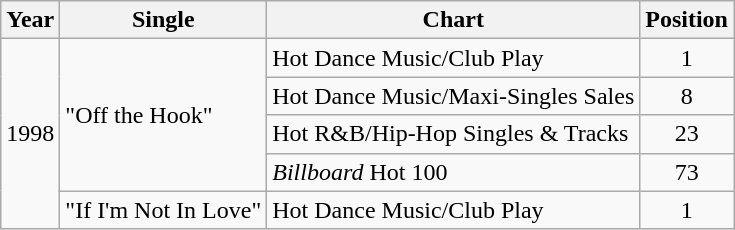<table class="wikitable">
<tr>
<th align="left">Year</th>
<th align="left">Single</th>
<th align="left">Chart</th>
<th align="left">Position</th>
</tr>
<tr>
<td rowspan="5">1998</td>
<td rowspan="4">"Off the Hook"</td>
<td align="left">Hot Dance Music/Club Play</td>
<td align="center">1</td>
</tr>
<tr>
<td align="left">Hot Dance Music/Maxi-Singles Sales</td>
<td align="center">8</td>
</tr>
<tr>
<td align="left">Hot R&B/Hip-Hop Singles & Tracks</td>
<td align="center">23</td>
</tr>
<tr>
<td align="left"><em>Billboard</em> Hot 100</td>
<td align="center">73</td>
</tr>
<tr>
<td align="left">"If I'm Not In Love"</td>
<td align="left">Hot Dance Music/Club Play</td>
<td align="center">1</td>
</tr>
</table>
